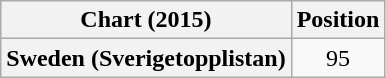<table class="wikitable plainrowheaders">
<tr>
<th scope="col">Chart (2015)</th>
<th scope="col">Position</th>
</tr>
<tr>
<th scope="row">Sweden (Sverigetopplistan)</th>
<td style="text-align:center">95</td>
</tr>
</table>
